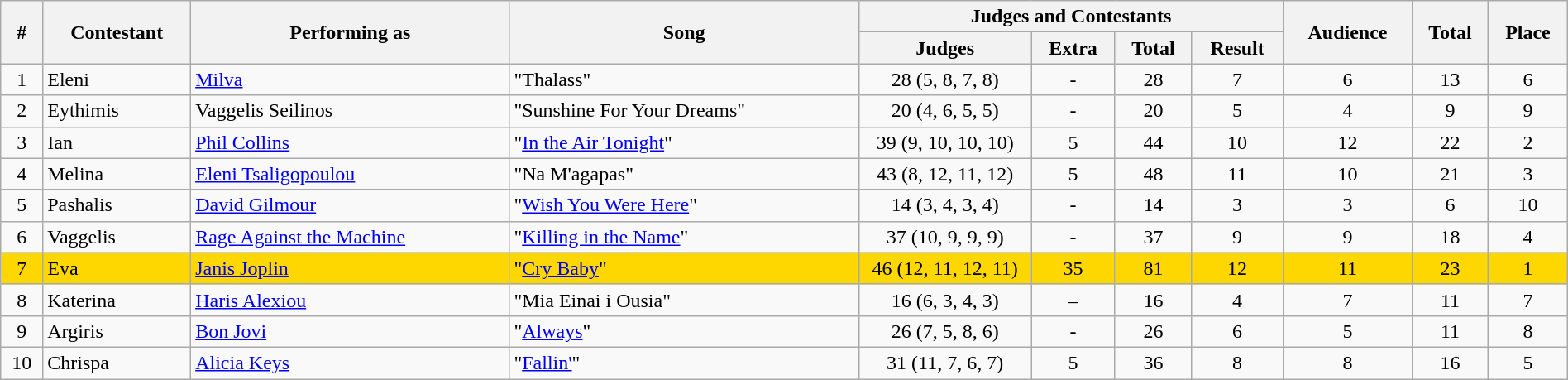<table class="sortable wikitable" style="text-align:center;" width="100%">
<tr>
<th rowspan="2">#</th>
<th rowspan="2">Contestant</th>
<th rowspan="2">Performing as</th>
<th rowspan="2">Song</th>
<th colspan="4">Judges and Contestants</th>
<th rowspan="2">Audience</th>
<th rowspan="2">Total</th>
<th rowspan="2">Place</th>
</tr>
<tr>
<th width="11%">Judges</th>
<th>Extra</th>
<th>Total</th>
<th>Result</th>
</tr>
<tr>
<td>1</td>
<td align="left">Eleni</td>
<td align="left"><a href='#'>Milva</a></td>
<td align="left">"Thalass"</td>
<td>28 (5, 8, 7, 8)</td>
<td>-</td>
<td>28</td>
<td>7</td>
<td>6</td>
<td>13</td>
<td>6</td>
</tr>
<tr>
<td>2</td>
<td align="left">Eythimis</td>
<td align="left">Vaggelis Seilinos</td>
<td align="left">"Sunshine For Your Dreams"</td>
<td>20 (4, 6, 5, 5)</td>
<td>-</td>
<td>20</td>
<td>5</td>
<td>4</td>
<td>9</td>
<td>9</td>
</tr>
<tr>
<td>3</td>
<td align="left">Ian</td>
<td align="left"><a href='#'>Phil Collins</a></td>
<td align="left">"<a href='#'>In the Air Tonight</a>"</td>
<td>39 (9, 10, 10, 10)</td>
<td>5</td>
<td>44</td>
<td>10</td>
<td>12</td>
<td>22</td>
<td>2</td>
</tr>
<tr>
<td>4</td>
<td align="left">Melina</td>
<td align="left"><a href='#'>Eleni Tsaligopoulou</a></td>
<td align="left">"Na M'agapas"</td>
<td>43 (8, 12, 11, 12)</td>
<td>5</td>
<td>48</td>
<td>11</td>
<td>10</td>
<td>21</td>
<td>3</td>
</tr>
<tr>
<td>5</td>
<td align="left">Pashalis</td>
<td align="left"><a href='#'>David Gilmour</a></td>
<td align="left">"<a href='#'>Wish You Were Here</a>"</td>
<td>14 (3, 4, 3, 4)</td>
<td>-</td>
<td>14</td>
<td>3</td>
<td>3</td>
<td>6</td>
<td>10</td>
</tr>
<tr>
<td>6</td>
<td align="left">Vaggelis</td>
<td align="left"><a href='#'>Rage Against the Machine</a></td>
<td align="left">"<a href='#'>Killing in the Name</a>"</td>
<td>37 (10, 9, 9, 9)</td>
<td>-</td>
<td>37</td>
<td>9</td>
<td>9</td>
<td>18</td>
<td>4</td>
</tr>
<tr bgcolor="gold">
<td>7</td>
<td align="left">Eva</td>
<td align="left"><a href='#'>Janis Joplin</a></td>
<td align="left">"<a href='#'>Cry Baby</a>"</td>
<td>46 (12, 11, 12, 11)</td>
<td>35</td>
<td>81</td>
<td>12</td>
<td>11</td>
<td>23</td>
<td>1</td>
</tr>
<tr>
<td>8</td>
<td align="left">Katerina</td>
<td align="left"><a href='#'>Haris Alexiou</a></td>
<td align="left">"Mia Einai i Ousia"</td>
<td>16 (6, 3, 4, 3)</td>
<td>–</td>
<td>16</td>
<td>4</td>
<td>7</td>
<td>11</td>
<td>7</td>
</tr>
<tr>
<td>9</td>
<td align="left">Argiris</td>
<td align="left"><a href='#'>Bon Jovi</a></td>
<td align="left">"<a href='#'>Always</a>"</td>
<td>26 (7, 5, 8, 6)</td>
<td>-</td>
<td>26</td>
<td>6</td>
<td>5</td>
<td>11</td>
<td>8</td>
</tr>
<tr>
<td>10</td>
<td align="left">Chrispa</td>
<td align="left"><a href='#'>Alicia Keys</a></td>
<td align="left">"<a href='#'>Fallin'</a>"</td>
<td>31 (11, 7, 6, 7)</td>
<td>5</td>
<td>36</td>
<td>8</td>
<td>8</td>
<td>16</td>
<td>5</td>
</tr>
</table>
